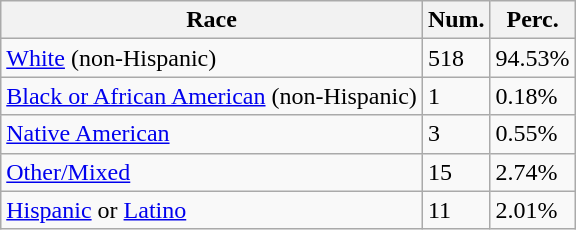<table class="wikitable">
<tr>
<th>Race</th>
<th>Num.</th>
<th>Perc.</th>
</tr>
<tr>
<td><a href='#'>White</a> (non-Hispanic)</td>
<td>518</td>
<td>94.53%</td>
</tr>
<tr>
<td><a href='#'>Black or African American</a> (non-Hispanic)</td>
<td>1</td>
<td>0.18%</td>
</tr>
<tr>
<td><a href='#'>Native American</a></td>
<td>3</td>
<td>0.55%</td>
</tr>
<tr>
<td><a href='#'>Other/Mixed</a></td>
<td>15</td>
<td>2.74%</td>
</tr>
<tr>
<td><a href='#'>Hispanic</a> or <a href='#'>Latino</a></td>
<td>11</td>
<td>2.01%</td>
</tr>
</table>
